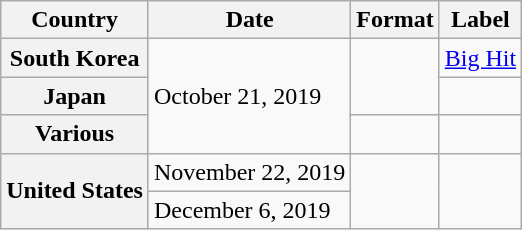<table class="wikitable plainrowheaders">
<tr>
<th>Country</th>
<th>Date</th>
<th>Format</th>
<th>Label</th>
</tr>
<tr>
<th scope="row">South Korea</th>
<td rowspan="3">October 21, 2019</td>
<td rowspan="2"></td>
<td><a href='#'>Big Hit</a></td>
</tr>
<tr>
<th scope="row">Japan</th>
<td></td>
</tr>
<tr>
<th scope="row">Various</th>
<td></td>
<td></td>
</tr>
<tr>
<th scope="row" rowspan="2">United States</th>
<td>November 22, 2019</td>
<td rowspan="2"></td>
<td rowspan="2"></td>
</tr>
<tr>
<td>December 6, 2019</td>
</tr>
</table>
